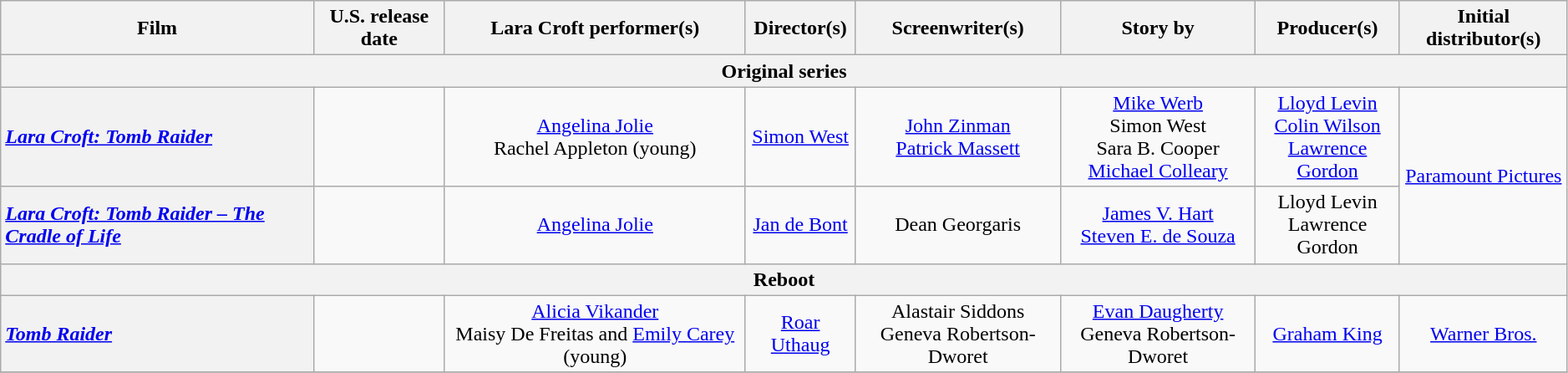<table class="wikitable plainrowheaders" style="text-align:center" width=99%>
<tr>
<th>Film</th>
<th>U.S. release date</th>
<th>Lara Croft performer(s)</th>
<th>Director(s)</th>
<th>Screenwriter(s)</th>
<th>Story by</th>
<th>Producer(s)</th>
<th>Initial distributor(s)</th>
</tr>
<tr>
<th colspan="8">Original series</th>
</tr>
<tr>
<th scope=row style="text-align:left"><em><a href='#'>Lara Croft: Tomb Raider</a></em></th>
<td style="text-align:left"></td>
<td><a href='#'>Angelina Jolie</a><br> Rachel Appleton (young)</td>
<td><a href='#'>Simon West</a></td>
<td><a href='#'>John Zinman</a><br><a href='#'>Patrick Massett</a></td>
<td><a href='#'>Mike Werb</a><br>Simon West<br>Sara B. Cooper<br><a href='#'>Michael Colleary</a></td>
<td><a href='#'>Lloyd Levin</a><br><a href='#'>Colin Wilson</a><br><a href='#'>Lawrence Gordon</a></td>
<td rowspan="2"><a href='#'>Paramount Pictures</a></td>
</tr>
<tr>
<th scope=row style="text-align:left"><em><a href='#'>Lara Croft: Tomb Raider – The Cradle of Life</a></em></th>
<td style="text-align:left"></td>
<td><a href='#'>Angelina Jolie</a></td>
<td><a href='#'>Jan de Bont</a></td>
<td>Dean Georgaris</td>
<td><a href='#'>James V. Hart</a><br><a href='#'>Steven E. de Souza</a></td>
<td>Lloyd Levin<br>Lawrence Gordon</td>
</tr>
<tr>
<th colspan="8">Reboot</th>
</tr>
<tr>
<th scope=row style="text-align:left"><em><a href='#'>Tomb Raider</a></em></th>
<td style="text-align:left"></td>
<td><a href='#'>Alicia Vikander</a><br>Maisy De Freitas and <a href='#'>Emily Carey</a> (young)</td>
<td><a href='#'>Roar Uthaug</a></td>
<td>Alastair Siddons<br>Geneva Robertson-Dworet</td>
<td><a href='#'>Evan Daugherty</a><br>Geneva Robertson-Dworet</td>
<td><a href='#'>Graham King</a></td>
<td><a href='#'>Warner Bros.</a></td>
</tr>
<tr>
</tr>
</table>
